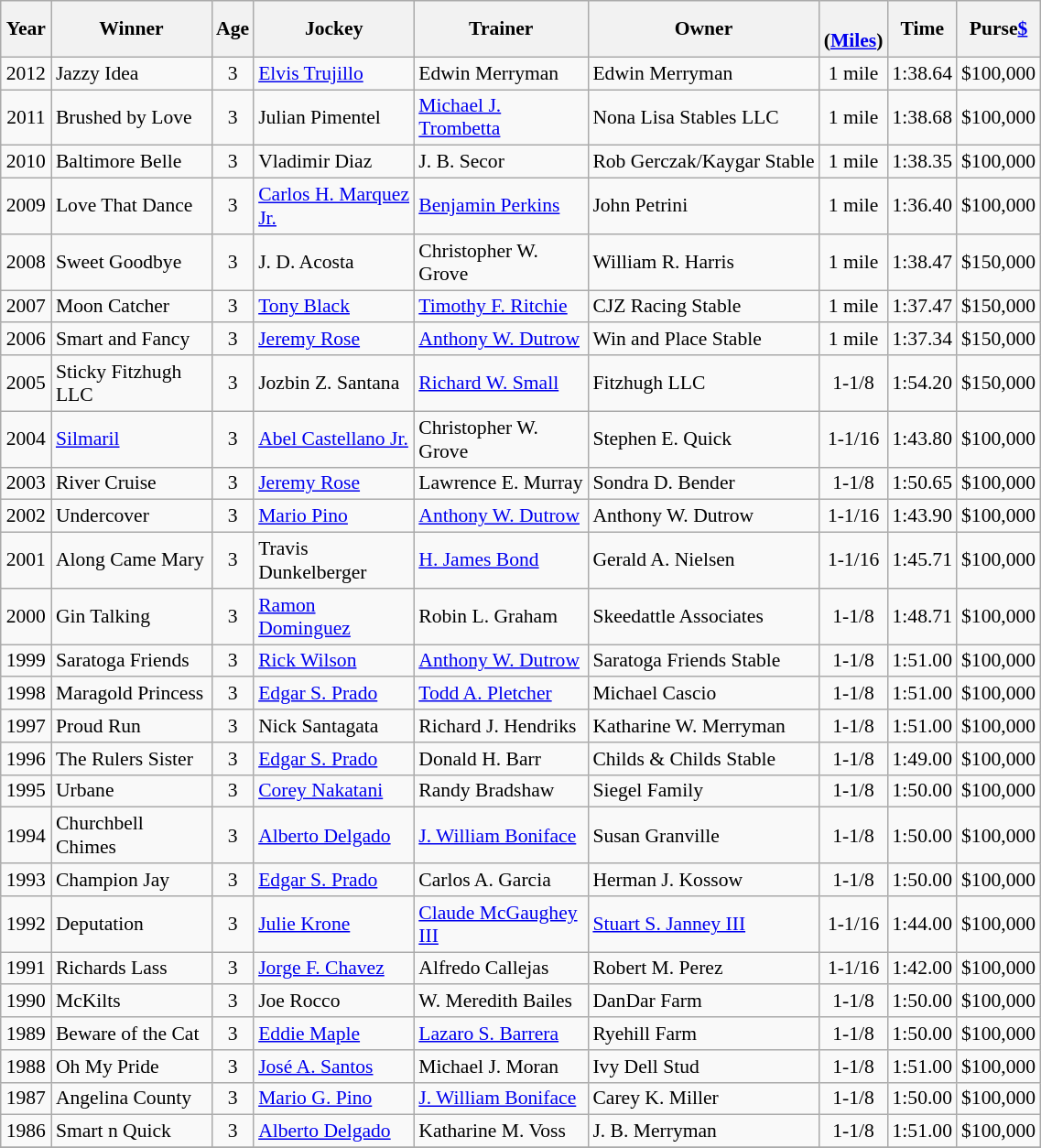<table class="wikitable sortable" style="font-size:90%">
<tr>
<th style="width:30px">Year</th>
<th style="width:110px">Winner</th>
<th style="width:20px">Age</th>
<th style="width:110px">Jockey</th>
<th style="width:120px">Trainer</th>
<th>Owner<br></th>
<th style="width:25px"><br> <span>(<a href='#'>Miles</a>)</span></th>
<th style="width:25px">Time</th>
<th style="width:35px">Purse<a href='#'>$</a></th>
</tr>
<tr>
<td align=center>2012</td>
<td>Jazzy Idea</td>
<td align=center>3</td>
<td><a href='#'>Elvis Trujillo</a></td>
<td>Edwin Merryman</td>
<td>Edwin Merryman</td>
<td align=center>1 mile</td>
<td align=center>1:38.64</td>
<td align=center>$100,000</td>
</tr>
<tr>
<td align=center>2011</td>
<td>Brushed by Love</td>
<td align=center>3</td>
<td>Julian Pimentel</td>
<td><a href='#'>Michael J. Trombetta</a></td>
<td>Nona Lisa Stables LLC</td>
<td align=center>1 mile</td>
<td align=center>1:38.68</td>
<td align=center>$100,000</td>
</tr>
<tr>
<td align=center>2010</td>
<td>Baltimore Belle</td>
<td align=center>3</td>
<td>Vladimir Diaz</td>
<td>J. B. Secor</td>
<td>Rob Gerczak/Kaygar Stable</td>
<td align=center>1 mile</td>
<td align=center>1:38.35</td>
<td align=center>$100,000</td>
</tr>
<tr>
<td align=center>2009</td>
<td>Love That Dance</td>
<td align=center>3</td>
<td><a href='#'>Carlos H. Marquez Jr.</a></td>
<td><a href='#'>Benjamin Perkins</a></td>
<td>John Petrini</td>
<td align=center>1 mile</td>
<td align=center>1:36.40</td>
<td align=center>$100,000</td>
</tr>
<tr>
<td align=center>2008</td>
<td>Sweet Goodbye</td>
<td align=center>3</td>
<td>J. D. Acosta</td>
<td>Christopher W. Grove</td>
<td>William R. Harris</td>
<td align=center>1 mile</td>
<td align=center>1:38.47</td>
<td align=center>$150,000</td>
</tr>
<tr>
<td align=center>2007</td>
<td>Moon Catcher</td>
<td align=center>3</td>
<td><a href='#'>Tony Black</a></td>
<td><a href='#'>Timothy F. Ritchie</a></td>
<td>CJZ Racing Stable</td>
<td align=center>1 mile</td>
<td align=center>1:37.47</td>
<td align=center>$150,000</td>
</tr>
<tr>
<td align=center>2006</td>
<td>Smart and Fancy</td>
<td align=center>3</td>
<td><a href='#'>Jeremy Rose</a></td>
<td><a href='#'>Anthony W. Dutrow</a></td>
<td>Win and Place Stable</td>
<td align=center>1 mile</td>
<td align=center>1:37.34</td>
<td align=center>$150,000</td>
</tr>
<tr>
<td align=center>2005</td>
<td>Sticky Fitzhugh LLC</td>
<td align=center>3</td>
<td>Jozbin Z. Santana</td>
<td><a href='#'>Richard W. Small</a></td>
<td>Fitzhugh LLC</td>
<td align=center>1-1/8</td>
<td align=center>1:54.20</td>
<td align=center>$150,000</td>
</tr>
<tr>
<td align=center>2004</td>
<td><a href='#'>Silmaril</a></td>
<td align=center>3</td>
<td><a href='#'>Abel Castellano Jr.</a></td>
<td>Christopher W. Grove</td>
<td>Stephen E. Quick</td>
<td align=center>1-1/16</td>
<td align=center>1:43.80</td>
<td align=center>$100,000</td>
</tr>
<tr>
<td align=center>2003</td>
<td>River Cruise</td>
<td align=center>3</td>
<td><a href='#'>Jeremy Rose</a></td>
<td>Lawrence E. Murray</td>
<td>Sondra D. Bender</td>
<td align=center>1-1/8</td>
<td align=center>1:50.65</td>
<td align=center>$100,000</td>
</tr>
<tr>
<td align=center>2002</td>
<td>Undercover</td>
<td align=center>3</td>
<td><a href='#'>Mario Pino</a></td>
<td><a href='#'>Anthony W. Dutrow</a></td>
<td>Anthony W. Dutrow</td>
<td align=center>1-1/16</td>
<td align=center>1:43.90</td>
<td align=center>$100,000</td>
</tr>
<tr>
<td align=center>2001</td>
<td>Along Came Mary</td>
<td align=center>3</td>
<td>Travis Dunkelberger</td>
<td><a href='#'>H. James Bond</a></td>
<td>Gerald A. Nielsen</td>
<td align=center>1-1/16</td>
<td align=center>1:45.71</td>
<td align=center>$100,000</td>
</tr>
<tr>
<td align=center>2000</td>
<td>Gin Talking</td>
<td align=center>3</td>
<td><a href='#'>Ramon Dominguez</a></td>
<td>Robin L. Graham</td>
<td>Skeedattle Associates</td>
<td align=center>1-1/8</td>
<td align=center>1:48.71</td>
<td align=center>$100,000</td>
</tr>
<tr>
<td align=center>1999</td>
<td>Saratoga Friends</td>
<td align=center>3</td>
<td><a href='#'>Rick Wilson</a></td>
<td><a href='#'>Anthony W. Dutrow</a></td>
<td>Saratoga Friends Stable</td>
<td align=center>1-1/8</td>
<td align=center>1:51.00</td>
<td align=center>$100,000</td>
</tr>
<tr>
<td align=center>1998</td>
<td>Maragold Princess</td>
<td align=center>3</td>
<td><a href='#'>Edgar S. Prado</a></td>
<td><a href='#'>Todd A. Pletcher</a></td>
<td>Michael Cascio</td>
<td align=center>1-1/8</td>
<td align=center>1:51.00</td>
<td align=center>$100,000</td>
</tr>
<tr>
<td align=center>1997</td>
<td>Proud Run</td>
<td align=center>3</td>
<td>Nick Santagata</td>
<td>Richard J. Hendriks</td>
<td>Katharine W. Merryman</td>
<td align=center>1-1/8</td>
<td align=center>1:51.00</td>
<td align=center>$100,000</td>
</tr>
<tr>
<td align=center>1996</td>
<td>The Rulers Sister</td>
<td align=center>3</td>
<td><a href='#'>Edgar S. Prado</a></td>
<td>Donald H. Barr</td>
<td>Childs & Childs Stable</td>
<td align=center>1-1/8</td>
<td align=center>1:49.00</td>
<td align=center>$100,000</td>
</tr>
<tr>
<td align=center>1995</td>
<td>Urbane</td>
<td align=center>3</td>
<td><a href='#'>Corey Nakatani</a></td>
<td>Randy Bradshaw</td>
<td>Siegel Family</td>
<td align=center>1-1/8</td>
<td align=center>1:50.00</td>
<td align=center>$100,000</td>
</tr>
<tr>
<td align=center>1994</td>
<td>Churchbell Chimes</td>
<td align=center>3</td>
<td><a href='#'>Alberto Delgado</a></td>
<td><a href='#'>J. William Boniface</a></td>
<td>Susan Granville</td>
<td align=center>1-1/8</td>
<td align=center>1:50.00</td>
<td align=center>$100,000</td>
</tr>
<tr>
<td align=center>1993</td>
<td>Champion Jay</td>
<td align=center>3</td>
<td><a href='#'>Edgar S. Prado</a></td>
<td>Carlos A. Garcia</td>
<td>Herman J. Kossow</td>
<td align=center>1-1/8</td>
<td align=center>1:50.00</td>
<td align=center>$100,000</td>
</tr>
<tr>
<td align=center>1992</td>
<td>Deputation</td>
<td align=center>3</td>
<td><a href='#'>Julie Krone</a></td>
<td><a href='#'>Claude McGaughey III</a></td>
<td><a href='#'>Stuart S. Janney III</a></td>
<td align=center>1-1/16</td>
<td align=center>1:44.00</td>
<td align=center>$100,000</td>
</tr>
<tr>
<td align=center>1991</td>
<td>Richards Lass</td>
<td align=center>3</td>
<td><a href='#'>Jorge F. Chavez</a></td>
<td>Alfredo Callejas</td>
<td>Robert M. Perez</td>
<td align=center>1-1/16</td>
<td align=center>1:42.00</td>
<td align=center>$100,000</td>
</tr>
<tr>
<td align=center>1990</td>
<td>McKilts</td>
<td align=center>3</td>
<td>Joe Rocco</td>
<td>W. Meredith Bailes</td>
<td>DanDar Farm</td>
<td align=center>1-1/8</td>
<td align=center>1:50.00</td>
<td align=center>$100,000</td>
</tr>
<tr>
<td align=center>1989</td>
<td>Beware of the Cat</td>
<td align=center>3</td>
<td><a href='#'>Eddie Maple</a></td>
<td><a href='#'>Lazaro S. Barrera</a></td>
<td>Ryehill Farm</td>
<td align=center>1-1/8</td>
<td align=center>1:50.00</td>
<td align=center>$100,000</td>
</tr>
<tr>
<td align=center>1988</td>
<td>Oh My Pride</td>
<td align=center>3</td>
<td><a href='#'>José A. Santos</a></td>
<td>Michael J. Moran</td>
<td>Ivy Dell Stud</td>
<td align=center>1-1/8</td>
<td align=center>1:51.00</td>
<td align=center>$100,000</td>
</tr>
<tr>
<td align=center>1987</td>
<td>Angelina County</td>
<td align=center>3</td>
<td><a href='#'>Mario G. Pino</a></td>
<td><a href='#'>J. William Boniface</a></td>
<td>Carey K. Miller</td>
<td align=center>1-1/8</td>
<td align=center>1:50.00</td>
<td align=center>$100,000</td>
</tr>
<tr>
<td align=center>1986</td>
<td>Smart n Quick</td>
<td align=center>3</td>
<td><a href='#'>Alberto Delgado</a></td>
<td>Katharine M. Voss</td>
<td>J. B. Merryman</td>
<td align=center>1-1/8</td>
<td align=center>1:51.00</td>
<td align=center>$100,000</td>
</tr>
<tr>
</tr>
</table>
